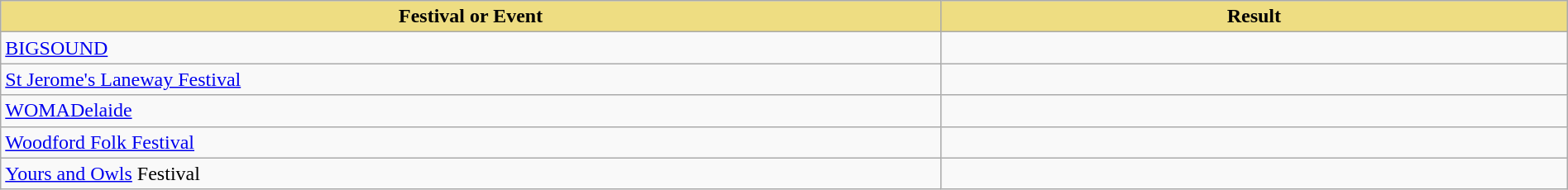<table class="wikitable" width=100%>
<tr>
<th style="width:15%;background:#EEDD82;">Festival or Event</th>
<th style="width:10%;background:#EEDD82;">Result</th>
</tr>
<tr>
<td><a href='#'>BIGSOUND</a></td>
<td></td>
</tr>
<tr>
<td><a href='#'>St Jerome's Laneway Festival</a></td>
<td></td>
</tr>
<tr>
<td><a href='#'>WOMADelaide</a></td>
<td></td>
</tr>
<tr>
<td><a href='#'>Woodford Folk Festival</a></td>
<td></td>
</tr>
<tr>
<td><a href='#'>Yours and Owls</a> Festival</td>
<td></td>
</tr>
</table>
